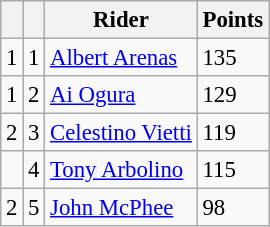<table class="wikitable" style="font-size: 95%;">
<tr>
<th></th>
<th></th>
<th>Rider</th>
<th>Points</th>
</tr>
<tr>
<td> 1</td>
<td align=center>1</td>
<td> <a href='#'>Albert Arenas</a></td>
<td align=left>135</td>
</tr>
<tr>
<td> 1</td>
<td align=center>2</td>
<td> <a href='#'>Ai Ogura</a></td>
<td align=left>129</td>
</tr>
<tr>
<td> 2</td>
<td align=center>3</td>
<td> <a href='#'>Celestino Vietti</a></td>
<td align=left>119</td>
</tr>
<tr>
<td></td>
<td align=center>4</td>
<td> <a href='#'>Tony Arbolino</a></td>
<td align=left>115</td>
</tr>
<tr>
<td> 2</td>
<td align=center>5</td>
<td> <a href='#'>John McPhee</a></td>
<td align=left>98</td>
</tr>
</table>
